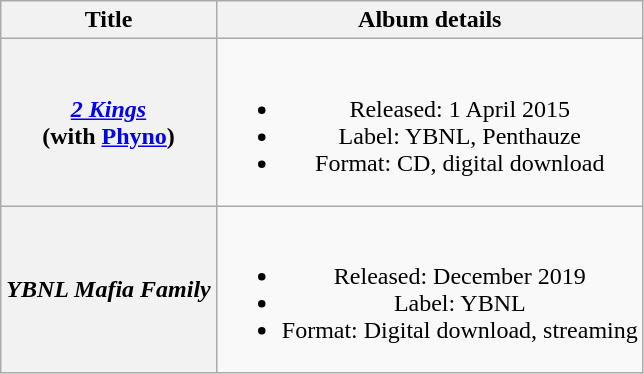<table class="wikitable plainrowheaders" style="text-align:center;">
<tr>
<th scope="col">Title</th>
<th scope="col">Album details</th>
</tr>
<tr>
<th scope="row"><em><a href='#'>2 Kings</a></em><br><span>(with <a href='#'>Phyno</a>)</span></th>
<td><br><ul><li>Released: 1 April 2015</li><li>Label: YBNL, Penthauze</li><li>Format: CD, digital download</li></ul></td>
</tr>
<tr>
<th scope="row"><em>YBNL Mafia Family</em></th>
<td><br><ul><li>Released: December 2019</li><li>Label: YBNL</li><li>Format: Digital download, streaming</li></ul></td>
</tr>
</table>
